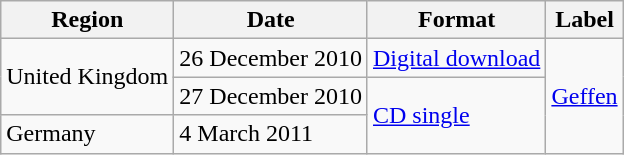<table class="wikitable">
<tr>
<th scope="col">Region</th>
<th scope="col">Date</th>
<th scope="col">Format</th>
<th scope="col">Label</th>
</tr>
<tr>
<td rowspan="2">United Kingdom</td>
<td>26 December 2010</td>
<td><a href='#'>Digital download</a></td>
<td rowspan="3"><a href='#'>Geffen</a></td>
</tr>
<tr>
<td>27 December 2010</td>
<td rowspan="2"><a href='#'>CD single</a></td>
</tr>
<tr>
<td>Germany</td>
<td>4 March 2011</td>
</tr>
</table>
